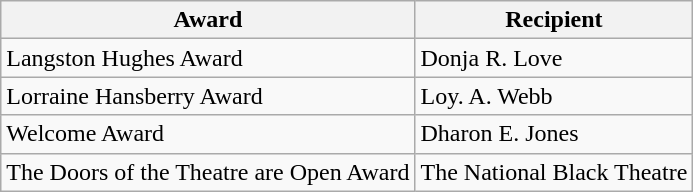<table class="wikitable">
<tr>
<th>Award</th>
<th>Recipient</th>
</tr>
<tr>
<td>Langston Hughes Award</td>
<td>Donja R. Love</td>
</tr>
<tr>
<td>Lorraine Hansberry Award</td>
<td>Loy. A. Webb</td>
</tr>
<tr>
<td>Welcome Award</td>
<td>Dharon E. Jones</td>
</tr>
<tr>
<td>The Doors of the Theatre are Open Award</td>
<td>The National Black Theatre</td>
</tr>
</table>
